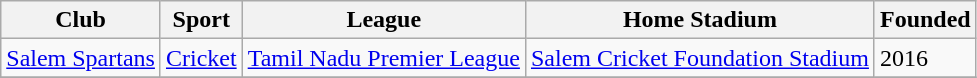<table class="wikitable">
<tr>
<th>Club</th>
<th>Sport</th>
<th>League</th>
<th>Home Stadium</th>
<th>Founded</th>
</tr>
<tr>
<td><a href='#'>Salem Spartans</a></td>
<td><a href='#'>Cricket</a></td>
<td><a href='#'>Tamil Nadu Premier League</a></td>
<td><a href='#'>Salem Cricket Foundation Stadium</a></td>
<td>2016</td>
</tr>
<tr>
</tr>
</table>
